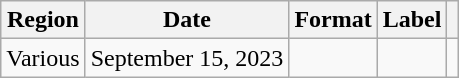<table class="wikitable plainrowheaders">
<tr>
<th scope="col">Region</th>
<th scope="col">Date</th>
<th scope="col">Format</th>
<th scope="col">Label</th>
<th scope="col"></th>
</tr>
<tr>
<td>Various</td>
<td>September 15, 2023</td>
<td></td>
<td></td>
<td align="center"></td>
</tr>
</table>
